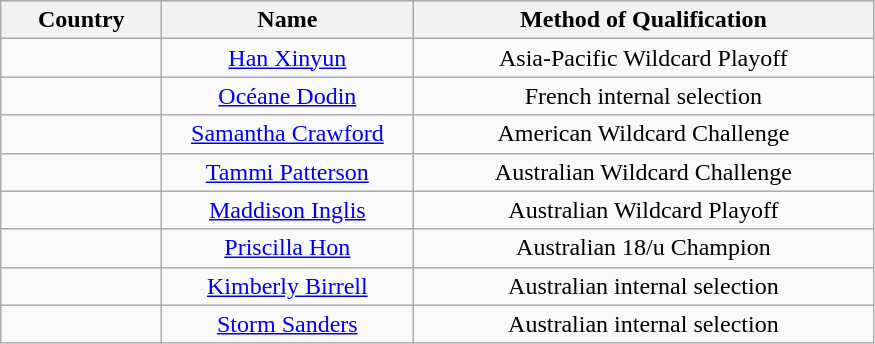<table class="wikitable" style="text-align: center;">
<tr>
<th style="width:100px;">Country</th>
<th width=160>Name</th>
<th width=300>Method of Qualification</th>
</tr>
<tr>
<td></td>
<td><a href='#'>Han Xinyun</a></td>
<td>Asia-Pacific Wildcard Playoff</td>
</tr>
<tr>
<td></td>
<td><a href='#'>Océane Dodin</a></td>
<td>French internal selection</td>
</tr>
<tr>
<td></td>
<td><a href='#'>Samantha Crawford</a></td>
<td>American Wildcard Challenge</td>
</tr>
<tr>
<td></td>
<td><a href='#'>Tammi Patterson</a></td>
<td>Australian Wildcard Challenge</td>
</tr>
<tr>
<td></td>
<td><a href='#'>Maddison Inglis</a></td>
<td>Australian Wildcard Playoff</td>
</tr>
<tr>
<td></td>
<td><a href='#'>Priscilla Hon</a></td>
<td>Australian 18/u Champion</td>
</tr>
<tr>
<td></td>
<td><a href='#'>Kimberly Birrell</a></td>
<td>Australian internal selection</td>
</tr>
<tr>
<td></td>
<td><a href='#'>Storm Sanders</a></td>
<td>Australian internal selection</td>
</tr>
</table>
